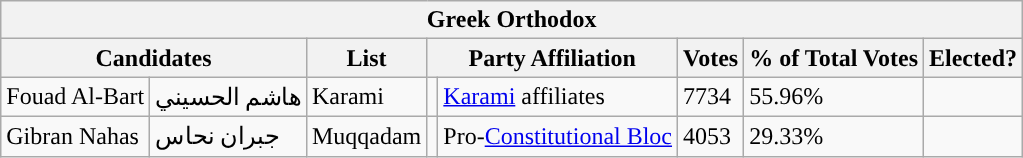<table class="wikitable sortable">
<tr>
<th colspan="8">Greek Orthodox</th>
</tr>
<tr>
<th colspan="2">Candidates</th>
<th>List</th>
<th colspan="2">Party Affiliation</th>
<th>Votes</th>
<th>% of Total Votes</th>
<th>Elected?</th>
</tr>
<tr>
<td>Fouad Al-Bart</td>
<td>هاشم الحسيني</td>
<td>Karami</td>
<td style="background: "></td>
<td><a href='#'>Karami</a> affiliates</td>
<td>7734</td>
<td>55.96%</td>
<td></td>
</tr>
<tr>
<td>Gibran Nahas</td>
<td>جبران نحاس</td>
<td>Muqqadam</td>
<td style="background: "></td>
<td>Pro-<a href='#'>Constitutional Bloc</a></td>
<td>4053</td>
<td>29.33%</td>
<td></td>
</tr>
</table>
